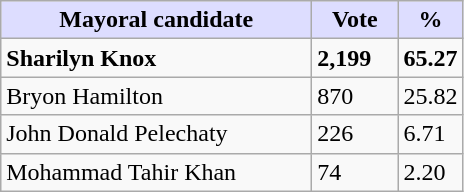<table class="wikitable">
<tr>
<th style="background:#ddf;" width="200px">Mayoral candidate</th>
<th style="background:#ddf;" width="50px">Vote</th>
<th style="background:#ddf;" width="30px">%</th>
</tr>
<tr>
<td><strong>Sharilyn Knox</strong></td>
<td><strong>2,199</strong></td>
<td><strong>65.27</strong></td>
</tr>
<tr>
<td>Bryon Hamilton</td>
<td>870</td>
<td>25.82</td>
</tr>
<tr>
<td>John Donald Pelechaty</td>
<td>226</td>
<td>6.71</td>
</tr>
<tr>
<td>Mohammad Tahir Khan</td>
<td>74</td>
<td>2.20</td>
</tr>
</table>
